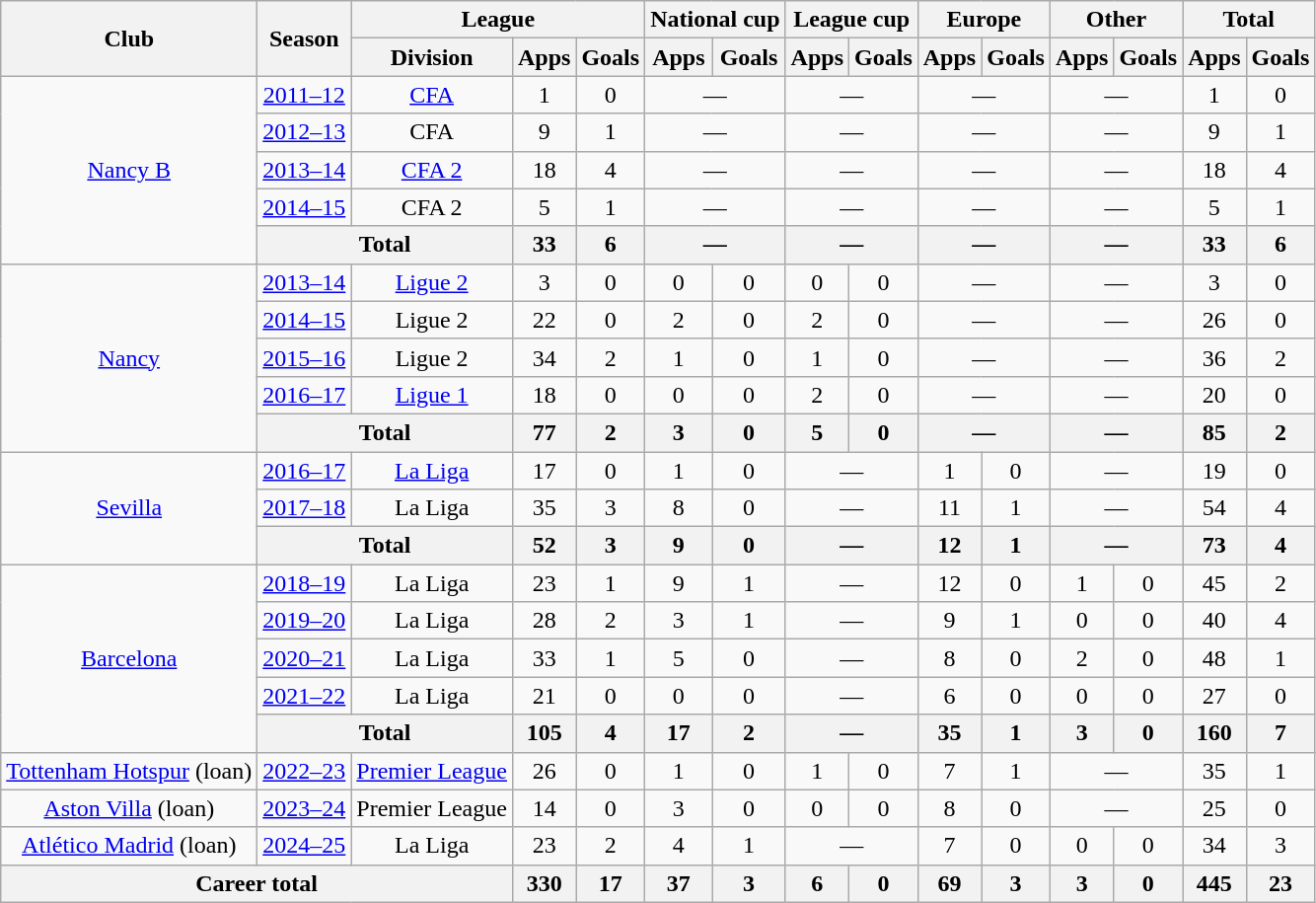<table class="wikitable" style="text-align: center;">
<tr>
<th rowspan=2>Club</th>
<th rowspan=2>Season</th>
<th colspan=3>League</th>
<th colspan=2>National cup</th>
<th colspan=2>League cup</th>
<th colspan=2>Europe</th>
<th colspan=2>Other</th>
<th colspan=2>Total</th>
</tr>
<tr>
<th>Division</th>
<th>Apps</th>
<th>Goals</th>
<th>Apps</th>
<th>Goals</th>
<th>Apps</th>
<th>Goals</th>
<th>Apps</th>
<th>Goals</th>
<th>Apps</th>
<th>Goals</th>
<th>Apps</th>
<th>Goals</th>
</tr>
<tr>
<td rowspan=5><a href='#'>Nancy B</a></td>
<td><a href='#'>2011–12</a></td>
<td><a href='#'>CFA</a></td>
<td>1</td>
<td>0</td>
<td colspan=2>—</td>
<td colspan=2>—</td>
<td colspan=2>—</td>
<td colspan=2>—</td>
<td>1</td>
<td>0</td>
</tr>
<tr>
<td><a href='#'>2012–13</a></td>
<td>CFA</td>
<td>9</td>
<td>1</td>
<td colspan=2>—</td>
<td colspan=2>—</td>
<td colspan=2>—</td>
<td colspan=2>—</td>
<td>9</td>
<td>1</td>
</tr>
<tr>
<td><a href='#'>2013–14</a></td>
<td><a href='#'>CFA 2</a></td>
<td>18</td>
<td>4</td>
<td colspan=2>—</td>
<td colspan=2>—</td>
<td colspan=2>—</td>
<td colspan=2>—</td>
<td>18</td>
<td>4</td>
</tr>
<tr>
<td><a href='#'>2014–15</a></td>
<td>CFA 2</td>
<td>5</td>
<td>1</td>
<td colspan=2>—</td>
<td colspan=2>—</td>
<td colspan=2>—</td>
<td colspan=2>—</td>
<td>5</td>
<td>1</td>
</tr>
<tr>
<th colspan=2>Total</th>
<th>33</th>
<th>6</th>
<th colspan=2>—</th>
<th colspan=2>—</th>
<th colspan=2>—</th>
<th colspan=2>—</th>
<th>33</th>
<th>6</th>
</tr>
<tr>
<td rowspan=5><a href='#'>Nancy</a></td>
<td><a href='#'>2013–14</a></td>
<td><a href='#'>Ligue 2</a></td>
<td>3</td>
<td>0</td>
<td>0</td>
<td>0</td>
<td>0</td>
<td>0</td>
<td colspan=2>—</td>
<td colspan=2>—</td>
<td>3</td>
<td>0</td>
</tr>
<tr>
<td><a href='#'>2014–15</a></td>
<td>Ligue 2</td>
<td>22</td>
<td>0</td>
<td>2</td>
<td>0</td>
<td>2</td>
<td>0</td>
<td colspan=2>—</td>
<td colspan=2>—</td>
<td>26</td>
<td>0</td>
</tr>
<tr>
<td><a href='#'>2015–16</a></td>
<td>Ligue 2</td>
<td>34</td>
<td>2</td>
<td>1</td>
<td>0</td>
<td>1</td>
<td>0</td>
<td colspan=2>—</td>
<td colspan=2>—</td>
<td>36</td>
<td>2</td>
</tr>
<tr>
<td><a href='#'>2016–17</a></td>
<td><a href='#'>Ligue 1</a></td>
<td>18</td>
<td>0</td>
<td>0</td>
<td>0</td>
<td>2</td>
<td>0</td>
<td colspan=2>—</td>
<td colspan=2>—</td>
<td>20</td>
<td>0</td>
</tr>
<tr>
<th colspan=2>Total</th>
<th>77</th>
<th>2</th>
<th>3</th>
<th>0</th>
<th>5</th>
<th>0</th>
<th colspan=2>—</th>
<th colspan=2>—</th>
<th>85</th>
<th>2</th>
</tr>
<tr>
<td rowspan=3><a href='#'>Sevilla</a></td>
<td><a href='#'>2016–17</a></td>
<td><a href='#'>La Liga</a></td>
<td>17</td>
<td>0</td>
<td>1</td>
<td>0</td>
<td colspan=2>—</td>
<td>1</td>
<td>0</td>
<td colspan=2>—</td>
<td>19</td>
<td>0</td>
</tr>
<tr>
<td><a href='#'>2017–18</a></td>
<td>La Liga</td>
<td>35</td>
<td>3</td>
<td>8</td>
<td>0</td>
<td colspan=2>—</td>
<td>11</td>
<td>1</td>
<td colspan=2>—</td>
<td>54</td>
<td>4</td>
</tr>
<tr>
<th colspan=2>Total</th>
<th>52</th>
<th>3</th>
<th>9</th>
<th>0</th>
<th colspan=2>—</th>
<th>12</th>
<th>1</th>
<th colspan=2>—</th>
<th>73</th>
<th>4</th>
</tr>
<tr>
<td rowspan=5><a href='#'>Barcelona</a></td>
<td><a href='#'>2018–19</a></td>
<td>La Liga</td>
<td>23</td>
<td>1</td>
<td>9</td>
<td>1</td>
<td colspan=2>—</td>
<td>12</td>
<td>0</td>
<td>1</td>
<td>0</td>
<td>45</td>
<td>2</td>
</tr>
<tr>
<td><a href='#'>2019–20</a></td>
<td>La Liga</td>
<td>28</td>
<td>2</td>
<td>3</td>
<td>1</td>
<td colspan=2>—</td>
<td>9</td>
<td>1</td>
<td>0</td>
<td>0</td>
<td>40</td>
<td>4</td>
</tr>
<tr>
<td><a href='#'>2020–21</a></td>
<td>La Liga</td>
<td>33</td>
<td>1</td>
<td>5</td>
<td>0</td>
<td colspan=2>—</td>
<td>8</td>
<td>0</td>
<td>2</td>
<td>0</td>
<td>48</td>
<td>1</td>
</tr>
<tr>
<td><a href='#'>2021–22</a></td>
<td>La Liga</td>
<td>21</td>
<td>0</td>
<td>0</td>
<td>0</td>
<td colspan=2>—</td>
<td>6</td>
<td>0</td>
<td>0</td>
<td>0</td>
<td>27</td>
<td>0</td>
</tr>
<tr>
<th colspan=2>Total</th>
<th>105</th>
<th>4</th>
<th>17</th>
<th>2</th>
<th colspan=2>—</th>
<th>35</th>
<th>1</th>
<th>3</th>
<th>0</th>
<th>160</th>
<th>7</th>
</tr>
<tr>
<td><a href='#'>Tottenham Hotspur</a> (loan)</td>
<td><a href='#'>2022–23</a></td>
<td><a href='#'>Premier League</a></td>
<td>26</td>
<td>0</td>
<td>1</td>
<td>0</td>
<td>1</td>
<td>0</td>
<td>7</td>
<td>1</td>
<td colspan=2>—</td>
<td>35</td>
<td>1</td>
</tr>
<tr>
<td><a href='#'>Aston Villa</a> (loan)</td>
<td><a href='#'>2023–24</a></td>
<td>Premier League</td>
<td>14</td>
<td>0</td>
<td>3</td>
<td>0</td>
<td>0</td>
<td>0</td>
<td>8</td>
<td>0</td>
<td colspan=2>—</td>
<td>25</td>
<td>0</td>
</tr>
<tr>
<td><a href='#'>Atlético Madrid</a> (loan)</td>
<td><a href='#'>2024–25</a></td>
<td>La Liga</td>
<td>23</td>
<td>2</td>
<td>4</td>
<td>1</td>
<td colspan=2>—</td>
<td>7</td>
<td>0</td>
<td>0</td>
<td>0</td>
<td>34</td>
<td>3</td>
</tr>
<tr>
<th colspan=3>Career total</th>
<th>330</th>
<th>17</th>
<th>37</th>
<th>3</th>
<th>6</th>
<th>0</th>
<th>69</th>
<th>3</th>
<th>3</th>
<th>0</th>
<th>445</th>
<th>23</th>
</tr>
</table>
